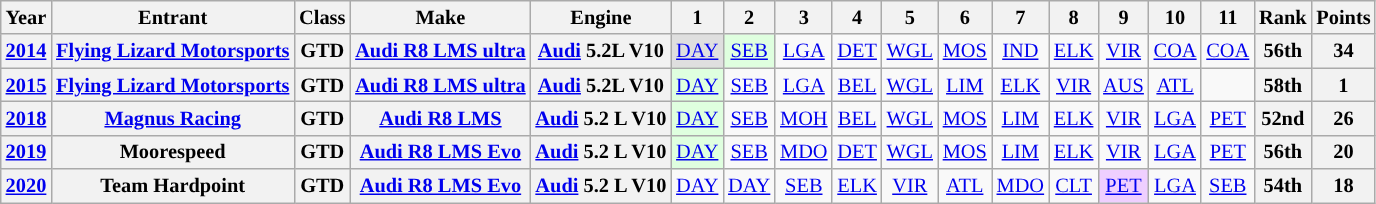<table class="wikitable" style="text-align:center; font-size:85%">
<tr>
<th>Year</th>
<th>Entrant</th>
<th>Class</th>
<th>Make</th>
<th>Engine</th>
<th>1</th>
<th>2</th>
<th>3</th>
<th>4</th>
<th>5</th>
<th>6</th>
<th>7</th>
<th>8</th>
<th>9</th>
<th>10</th>
<th>11</th>
<th>Rank</th>
<th>Points</th>
</tr>
<tr>
<th><a href='#'>2014</a></th>
<th nowrap><a href='#'>Flying Lizard Motorsports</a></th>
<th>GTD</th>
<th nowrap><a href='#'>Audi R8 LMS ultra</a></th>
<th nowrap><a href='#'>Audi</a> 5.2L V10</th>
<td style="background:#DFDFDF;"><a href='#'>DAY</a><br></td>
<td style="background:#DFFFDF;"><a href='#'>SEB</a><br></td>
<td style="background:#;"><a href='#'>LGA</a> <br></td>
<td style="background:#;"><a href='#'>DET</a> <br></td>
<td style="background:#;"><a href='#'>WGL</a> <br></td>
<td style="background:#;"><a href='#'>MOS</a> <br></td>
<td style="background:#;"><a href='#'>IND</a> <br></td>
<td style="background:#;"><a href='#'>ELK</a><br></td>
<td style="background:#;"><a href='#'>VIR</a> <br></td>
<td style="background:#;"><a href='#'>COA</a><br></td>
<td style="background:#;"><a href='#'>COA</a><br></td>
<th>56th</th>
<th>34</th>
</tr>
<tr>
<th><a href='#'>2015</a></th>
<th nowrap><a href='#'>Flying Lizard Motorsports</a></th>
<th>GTD</th>
<th nowrap><a href='#'>Audi R8 LMS ultra</a></th>
<th nowrap><a href='#'>Audi</a> 5.2L V10</th>
<td style="background:#DFFFDF;"><a href='#'>DAY</a><br></td>
<td style="background:#;"><a href='#'>SEB</a><br></td>
<td style="background:#;”"><a href='#'>LGA</a><br></td>
<td style="background:#;"><a href='#'>BEL</a><br></td>
<td style="background:#;"><a href='#'>WGL</a><br></td>
<td style="background:#;"><a href='#'>LIM</a><br></td>
<td style="background:#;"><a href='#'>ELK</a><br></td>
<td style="background:#;"><a href='#'>VIR</a><br></td>
<td style="background:#;"><a href='#'>AUS</a><br></td>
<td style="background:#;"><a href='#'>ATL</a><br></td>
<td></td>
<th>58th</th>
<th>1</th>
</tr>
<tr>
<th><a href='#'>2018</a></th>
<th nowrap><a href='#'>Magnus Racing</a></th>
<th>GTD</th>
<th nowrap><a href='#'>Audi R8 LMS</a></th>
<th nowrap><a href='#'>Audi</a> 5.2 L V10</th>
<td style="background:#DFFFDF;"><a href='#'>DAY</a><br></td>
<td style="background:#;"><a href='#'>SEB</a><br></td>
<td style="background:#;"><a href='#'>MOH</a><br></td>
<td style="background:#;"><a href='#'>BEL</a><br></td>
<td style="background:#;"><a href='#'>WGL</a><br></td>
<td style="background:#;"><a href='#'>MOS</a><br></td>
<td style="background:#;"><a href='#'>LIM</a><br></td>
<td style="background:#;"><a href='#'>ELK</a><br></td>
<td style="background:#;"><a href='#'>VIR</a><br></td>
<td style="background:#;"><a href='#'>LGA</a><br></td>
<td style="background:#;"><a href='#'>PET</a><br></td>
<th>52nd</th>
<th>26</th>
</tr>
<tr>
<th><a href='#'>2019</a></th>
<th nowrap>Moorespeed</th>
<th>GTD</th>
<th nowrap><a href='#'>Audi R8 LMS Evo</a></th>
<th nowrap><a href='#'>Audi</a> 5.2 L V10</th>
<td style="background:#DFFFDF;"><a href='#'>DAY</a><br></td>
<td style="background:#;"><a href='#'>SEB</a><br></td>
<td style="background:#;"><a href='#'>MDO</a><br></td>
<td style="background:#;"><a href='#'>DET</a><br></td>
<td style="background:#;"><a href='#'>WGL</a><br></td>
<td style="background:#;"><a href='#'>MOS</a><br></td>
<td style="background:#;"><a href='#'>LIM</a><br></td>
<td style="background:#;"><a href='#'>ELK</a><br></td>
<td style="background:#;"><a href='#'>VIR</a><br></td>
<td style="background:#;"><a href='#'>LGA</a><br></td>
<td style="background:#;"><a href='#'>PET</a><br></td>
<th>56th</th>
<th>20</th>
</tr>
<tr>
<th><a href='#'>2020</a></th>
<th nowrap>Team Hardpoint</th>
<th>GTD</th>
<th nowrap><a href='#'>Audi R8 LMS Evo</a></th>
<th nowrap><a href='#'>Audi</a> 5.2 L V10</th>
<td><a href='#'>DAY</a></td>
<td><a href='#'>DAY</a></td>
<td><a href='#'>SEB</a></td>
<td><a href='#'>ELK</a></td>
<td><a href='#'>VIR</a></td>
<td><a href='#'>ATL</a></td>
<td><a href='#'>MDO</a></td>
<td><a href='#'>CLT</a></td>
<td style="background:#EFCFFF;"><a href='#'>PET</a><br></td>
<td><a href='#'>LGA</a></td>
<td><a href='#'>SEB</a></td>
<th>54th</th>
<th>18</th>
</tr>
</table>
